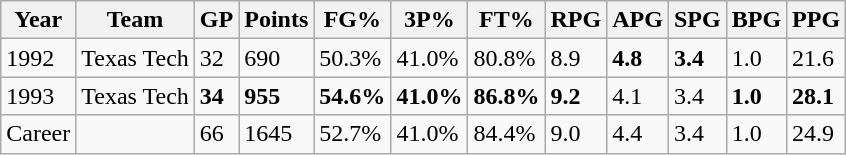<table class="wikitable">
<tr>
<th>Year</th>
<th>Team</th>
<th>GP</th>
<th>Points</th>
<th>FG%</th>
<th>3P%</th>
<th>FT%</th>
<th>RPG</th>
<th>APG</th>
<th>SPG</th>
<th>BPG</th>
<th>PPG</th>
</tr>
<tr>
<td>1992</td>
<td>Texas Tech</td>
<td>32</td>
<td>690</td>
<td>50.3%</td>
<td>41.0%</td>
<td>80.8%</td>
<td>8.9</td>
<td><strong>4.8</strong></td>
<td><strong>3.4</strong></td>
<td>1.0</td>
<td>21.6</td>
</tr>
<tr>
<td>1993</td>
<td>Texas Tech</td>
<td><strong>34</strong></td>
<td><strong>955</strong></td>
<td><strong>54.6%</strong></td>
<td><strong>41.0%</strong></td>
<td><strong>86.8%</strong></td>
<td><strong>9.2</strong></td>
<td>4.1</td>
<td>3.4</td>
<td><strong>1.0</strong></td>
<td><strong>28.1</strong></td>
</tr>
<tr>
<td>Career</td>
<td></td>
<td>66</td>
<td>1645</td>
<td>52.7%</td>
<td>41.0%</td>
<td>84.4%</td>
<td>9.0</td>
<td>4.4</td>
<td>3.4</td>
<td>1.0</td>
<td>24.9</td>
</tr>
</table>
